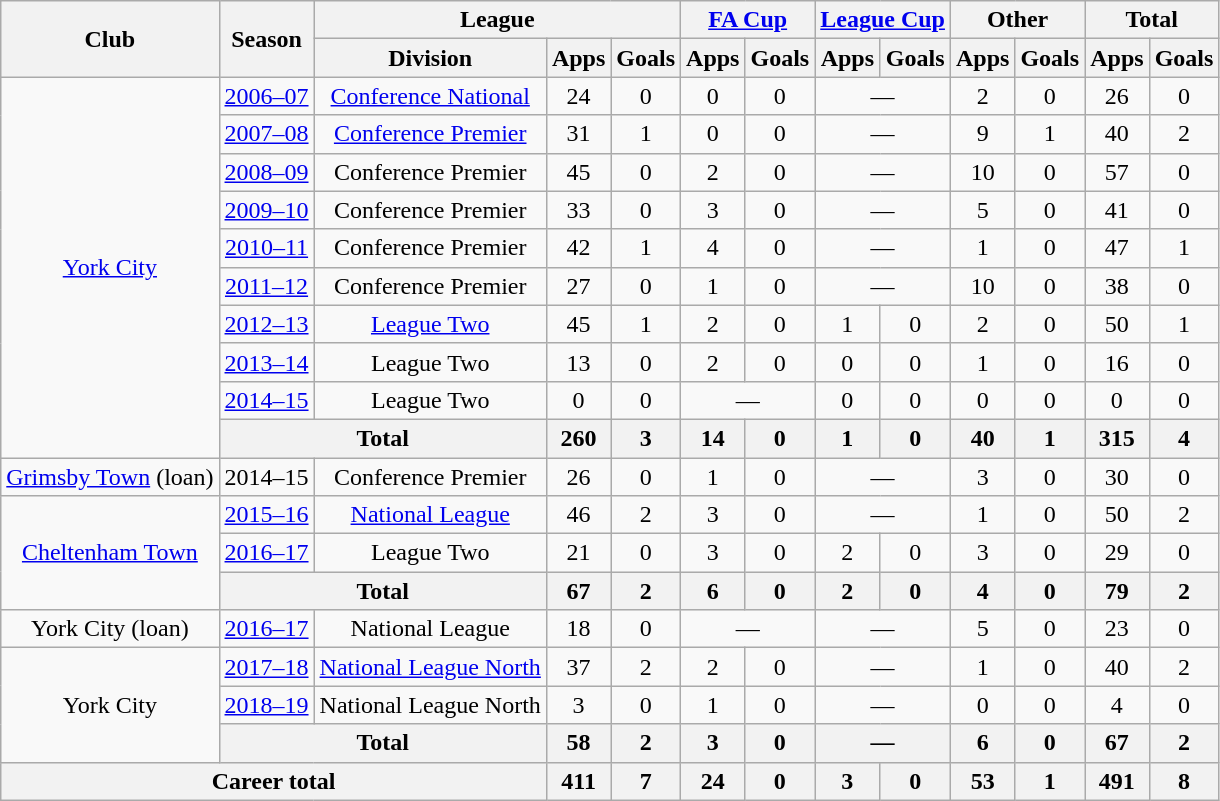<table class=wikitable style=text-align:center>
<tr>
<th rowspan=2>Club</th>
<th rowspan=2>Season</th>
<th colspan=3>League</th>
<th colspan=2><a href='#'>FA Cup</a></th>
<th colspan=2><a href='#'>League Cup</a></th>
<th colspan=2>Other</th>
<th colspan=2>Total</th>
</tr>
<tr>
<th>Division</th>
<th>Apps</th>
<th>Goals</th>
<th>Apps</th>
<th>Goals</th>
<th>Apps</th>
<th>Goals</th>
<th>Apps</th>
<th>Goals</th>
<th>Apps</th>
<th>Goals</th>
</tr>
<tr>
<td rowspan=10><a href='#'>York City</a></td>
<td><a href='#'>2006–07</a></td>
<td><a href='#'>Conference National</a></td>
<td>24</td>
<td>0</td>
<td>0</td>
<td>0</td>
<td colspan=2>—</td>
<td>2</td>
<td>0</td>
<td>26</td>
<td>0</td>
</tr>
<tr>
<td><a href='#'>2007–08</a></td>
<td><a href='#'>Conference Premier</a></td>
<td>31</td>
<td>1</td>
<td>0</td>
<td>0</td>
<td colspan=2>—</td>
<td>9</td>
<td>1</td>
<td>40</td>
<td>2</td>
</tr>
<tr>
<td><a href='#'>2008–09</a></td>
<td>Conference Premier</td>
<td>45</td>
<td>0</td>
<td>2</td>
<td>0</td>
<td colspan=2>—</td>
<td>10</td>
<td>0</td>
<td>57</td>
<td>0</td>
</tr>
<tr>
<td><a href='#'>2009–10</a></td>
<td>Conference Premier</td>
<td>33</td>
<td>0</td>
<td>3</td>
<td>0</td>
<td colspan=2>—</td>
<td>5</td>
<td>0</td>
<td>41</td>
<td>0</td>
</tr>
<tr>
<td><a href='#'>2010–11</a></td>
<td>Conference Premier</td>
<td>42</td>
<td>1</td>
<td>4</td>
<td>0</td>
<td colspan=2>—</td>
<td>1</td>
<td>0</td>
<td>47</td>
<td>1</td>
</tr>
<tr>
<td><a href='#'>2011–12</a></td>
<td>Conference Premier</td>
<td>27</td>
<td>0</td>
<td>1</td>
<td>0</td>
<td colspan=2>—</td>
<td>10</td>
<td>0</td>
<td>38</td>
<td>0</td>
</tr>
<tr>
<td><a href='#'>2012–13</a></td>
<td><a href='#'>League Two</a></td>
<td>45</td>
<td>1</td>
<td>2</td>
<td>0</td>
<td>1</td>
<td>0</td>
<td>2</td>
<td>0</td>
<td>50</td>
<td>1</td>
</tr>
<tr>
<td><a href='#'>2013–14</a></td>
<td>League Two</td>
<td>13</td>
<td>0</td>
<td>2</td>
<td>0</td>
<td>0</td>
<td>0</td>
<td>1</td>
<td>0</td>
<td>16</td>
<td>0</td>
</tr>
<tr>
<td><a href='#'>2014–15</a></td>
<td>League Two</td>
<td>0</td>
<td>0</td>
<td colspan=2>—</td>
<td>0</td>
<td>0</td>
<td>0</td>
<td>0</td>
<td>0</td>
<td>0</td>
</tr>
<tr>
<th colspan=2>Total</th>
<th>260</th>
<th>3</th>
<th>14</th>
<th>0</th>
<th>1</th>
<th>0</th>
<th>40</th>
<th>1</th>
<th>315</th>
<th>4</th>
</tr>
<tr>
<td><a href='#'>Grimsby Town</a> (loan)</td>
<td>2014–15</td>
<td>Conference Premier</td>
<td>26</td>
<td>0</td>
<td>1</td>
<td>0</td>
<td colspan=2>—</td>
<td>3</td>
<td>0</td>
<td>30</td>
<td>0</td>
</tr>
<tr>
<td rowspan=3><a href='#'>Cheltenham Town</a></td>
<td><a href='#'>2015–16</a></td>
<td><a href='#'>National League</a></td>
<td>46</td>
<td>2</td>
<td>3</td>
<td>0</td>
<td colspan=2>—</td>
<td>1</td>
<td>0</td>
<td>50</td>
<td>2</td>
</tr>
<tr>
<td><a href='#'>2016–17</a></td>
<td>League Two</td>
<td>21</td>
<td>0</td>
<td>3</td>
<td>0</td>
<td>2</td>
<td>0</td>
<td>3</td>
<td>0</td>
<td>29</td>
<td>0</td>
</tr>
<tr>
<th colspan=2>Total</th>
<th>67</th>
<th>2</th>
<th>6</th>
<th>0</th>
<th>2</th>
<th>0</th>
<th>4</th>
<th>0</th>
<th>79</th>
<th>2</th>
</tr>
<tr>
<td>York City (loan)</td>
<td><a href='#'>2016–17</a></td>
<td>National League</td>
<td>18</td>
<td>0</td>
<td colspan=2>—</td>
<td colspan=2>—</td>
<td>5</td>
<td>0</td>
<td>23</td>
<td>0</td>
</tr>
<tr>
<td rowspan=3>York City</td>
<td><a href='#'>2017–18</a></td>
<td><a href='#'>National League North</a></td>
<td>37</td>
<td>2</td>
<td>2</td>
<td>0</td>
<td colspan=2>—</td>
<td>1</td>
<td>0</td>
<td>40</td>
<td>2</td>
</tr>
<tr>
<td><a href='#'>2018–19</a></td>
<td>National League North</td>
<td>3</td>
<td>0</td>
<td>1</td>
<td>0</td>
<td colspan=2>—</td>
<td>0</td>
<td>0</td>
<td>4</td>
<td>0</td>
</tr>
<tr>
<th colspan=2>Total</th>
<th>58</th>
<th>2</th>
<th>3</th>
<th>0</th>
<th colspan=2>—</th>
<th>6</th>
<th>0</th>
<th>67</th>
<th>2</th>
</tr>
<tr>
<th colspan=3>Career total</th>
<th>411</th>
<th>7</th>
<th>24</th>
<th>0</th>
<th>3</th>
<th>0</th>
<th>53</th>
<th>1</th>
<th>491</th>
<th>8</th>
</tr>
</table>
